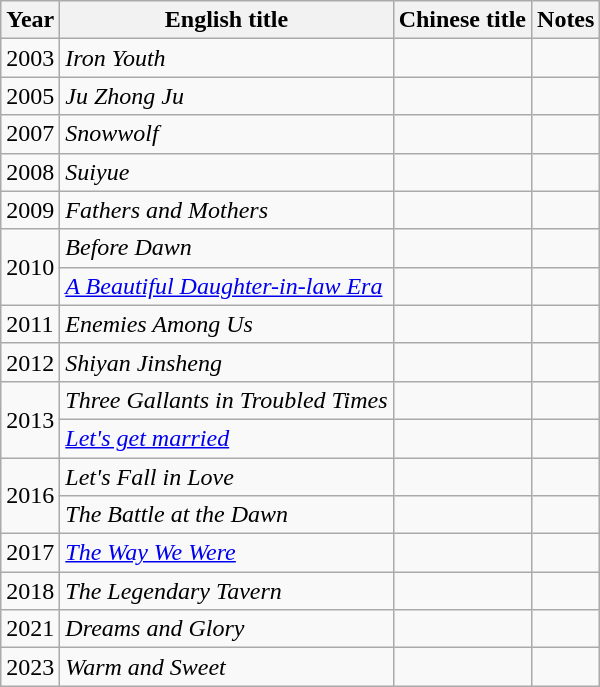<table class="wikitable">
<tr>
<th>Year</th>
<th>English title</th>
<th>Chinese title</th>
<th>Notes</th>
</tr>
<tr>
<td>2003</td>
<td><em>Iron Youth</em></td>
<td></td>
<td></td>
</tr>
<tr>
<td>2005</td>
<td><em>Ju Zhong Ju</em></td>
<td></td>
<td></td>
</tr>
<tr>
<td>2007</td>
<td><em>Snowwolf</em></td>
<td></td>
<td></td>
</tr>
<tr>
<td>2008</td>
<td><em>Suiyue</em></td>
<td></td>
<td></td>
</tr>
<tr>
<td>2009</td>
<td><em>Fathers and Mothers</em></td>
<td></td>
<td></td>
</tr>
<tr>
<td rowspan=2>2010</td>
<td><em>Before Dawn</em></td>
<td></td>
<td></td>
</tr>
<tr>
<td><em><a href='#'>A Beautiful Daughter-in-law Era</a></em></td>
<td></td>
<td></td>
</tr>
<tr>
<td>2011</td>
<td><em>Enemies Among Us</em></td>
<td></td>
<td></td>
</tr>
<tr>
<td>2012</td>
<td><em>Shiyan Jinsheng</em></td>
<td></td>
<td></td>
</tr>
<tr>
<td rowspan=2>2013</td>
<td><em>Three Gallants in Troubled Times</em></td>
<td></td>
<td></td>
</tr>
<tr>
<td><em><a href='#'>Let's get married</a></em></td>
<td></td>
<td></td>
</tr>
<tr>
<td rowspan=2>2016</td>
<td><em>Let's Fall in Love</em></td>
<td></td>
<td></td>
</tr>
<tr>
<td><em>The Battle at the Dawn</em></td>
<td></td>
<td></td>
</tr>
<tr>
<td>2017</td>
<td><em><a href='#'>The Way We Were</a></em></td>
<td></td>
<td></td>
</tr>
<tr>
<td>2018</td>
<td><em>The Legendary Tavern</em></td>
<td></td>
<td></td>
</tr>
<tr>
<td>2021</td>
<td><em>Dreams and Glory</em></td>
<td></td>
<td></td>
</tr>
<tr>
<td>2023</td>
<td><em>Warm and Sweet</em></td>
<td></td>
<td></td>
</tr>
</table>
